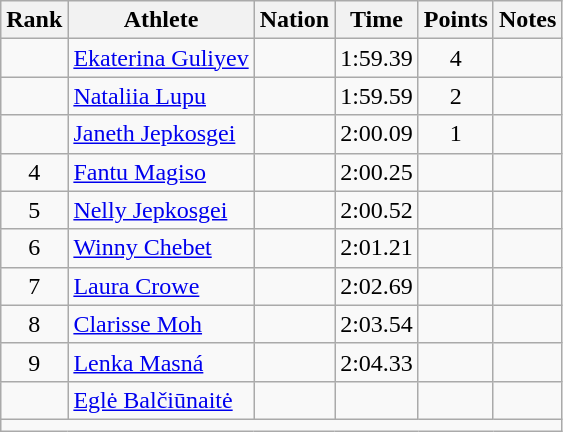<table class="wikitable mw-datatable sortable" style="text-align:center;">
<tr>
<th scope="col" style="width: 10px;">Rank</th>
<th scope="col">Athlete</th>
<th scope="col">Nation</th>
<th scope="col">Time</th>
<th scope="col">Points</th>
<th scope="col">Notes</th>
</tr>
<tr>
<td></td>
<td align="left"><a href='#'>Ekaterina Guliyev</a></td>
<td align="left"></td>
<td>1:59.39</td>
<td>4</td>
<td></td>
</tr>
<tr>
<td></td>
<td align="left"><a href='#'>Nataliia Lupu</a></td>
<td align="left"></td>
<td>1:59.59</td>
<td>2</td>
<td></td>
</tr>
<tr>
<td></td>
<td align="left"><a href='#'>Janeth Jepkosgei</a></td>
<td align="left"></td>
<td>2:00.09</td>
<td>1</td>
<td></td>
</tr>
<tr>
<td>4</td>
<td align="left"><a href='#'>Fantu Magiso</a></td>
<td align="left"></td>
<td>2:00.25</td>
<td></td>
<td></td>
</tr>
<tr>
<td>5</td>
<td align="left"><a href='#'>Nelly Jepkosgei</a></td>
<td align="left"></td>
<td>2:00.52</td>
<td></td>
<td></td>
</tr>
<tr>
<td>6</td>
<td align="left"><a href='#'>Winny Chebet</a></td>
<td align="left"></td>
<td>2:01.21</td>
<td></td>
<td></td>
</tr>
<tr>
<td>7</td>
<td align="left"><a href='#'>Laura Crowe</a></td>
<td align="left"></td>
<td>2:02.69</td>
<td></td>
<td></td>
</tr>
<tr>
<td>8</td>
<td align="left"><a href='#'>Clarisse Moh</a></td>
<td align="left"></td>
<td>2:03.54</td>
<td></td>
<td></td>
</tr>
<tr>
<td>9</td>
<td align="left"><a href='#'>Lenka Masná</a></td>
<td align="left"></td>
<td>2:04.33</td>
<td></td>
<td></td>
</tr>
<tr>
<td></td>
<td align="left"><a href='#'>Eglė Balčiūnaitė</a></td>
<td align="left"></td>
<td></td>
<td></td>
<td></td>
</tr>
<tr class="sortbottom">
<td colspan="6"></td>
</tr>
</table>
